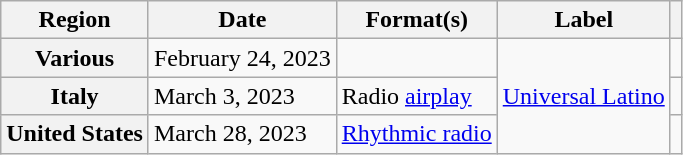<table class="wikitable plainrowheaders">
<tr>
<th scope="col">Region</th>
<th scope="col">Date</th>
<th scope="col">Format(s)</th>
<th scope="col">Label</th>
<th scope="col"></th>
</tr>
<tr>
<th scope="row">Various</th>
<td>February 24, 2023</td>
<td></td>
<td rowspan="3"><a href='#'>Universal Latino</a></td>
<td align="center"></td>
</tr>
<tr>
<th scope="row">Italy</th>
<td>March 3, 2023</td>
<td>Radio <a href='#'>airplay</a></td>
<td align="center"></td>
</tr>
<tr>
<th scope="row">United States</th>
<td>March 28, 2023</td>
<td><a href='#'>Rhythmic radio</a></td>
<td align="center"></td>
</tr>
</table>
